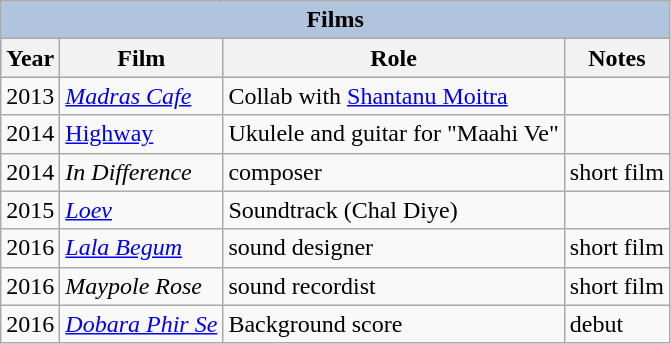<table class="wikitable">
<tr style="background:#ccc; text-align:center;">
<th colspan="4" style="background: LightSteelBlue;">Films</th>
</tr>
<tr style="background:#ccc; text-align:center;">
<th>Year</th>
<th>Film</th>
<th>Role</th>
<th>Notes</th>
</tr>
<tr>
<td>2013</td>
<td><em><a href='#'>Madras Cafe</a></em></td>
<td>Collab with <a href='#'>Shantanu Moitra</a></td>
<td></td>
</tr>
<tr>
<td>2014</td>
<td><a href='#'>Highway</a></td>
<td>Ukulele and guitar for "Maahi Ve"</td>
<td></td>
</tr>
<tr>
<td>2014</td>
<td><em>In Difference</em></td>
<td>composer</td>
<td>short film</td>
</tr>
<tr>
<td>2015</td>
<td><em><a href='#'>Loev</a></em></td>
<td>Soundtrack (Chal Diye)</td>
<td></td>
</tr>
<tr>
<td>2016</td>
<td><em><a href='#'>Lala Begum</a></em></td>
<td>sound designer</td>
<td>short film</td>
</tr>
<tr>
<td>2016</td>
<td><em>Maypole Rose</em></td>
<td>sound recordist</td>
<td>short film</td>
</tr>
<tr>
<td>2016</td>
<td><em><a href='#'>Dobara Phir Se</a></em></td>
<td>Background score</td>
<td>debut</td>
</tr>
</table>
